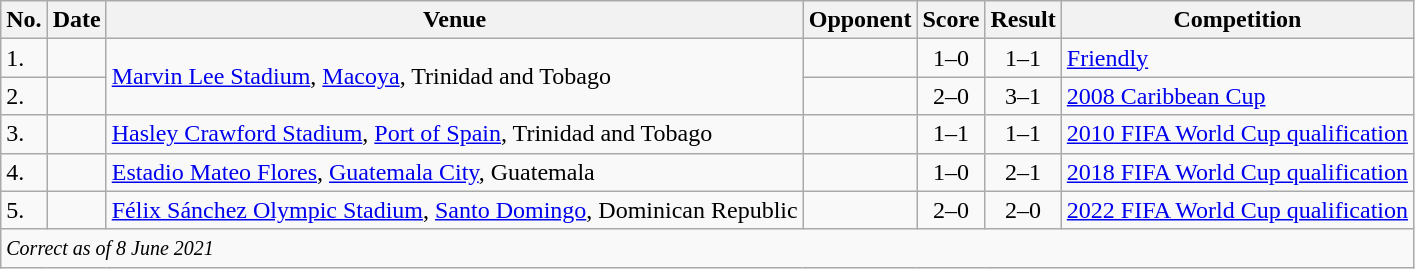<table class="wikitable">
<tr>
<th>No.</th>
<th>Date</th>
<th>Venue</th>
<th>Opponent</th>
<th>Score</th>
<th>Result</th>
<th>Competition</th>
</tr>
<tr>
<td>1.</td>
<td></td>
<td rowspan=2><a href='#'>Marvin Lee Stadium</a>, <a href='#'>Macoya</a>, Trinidad and Tobago</td>
<td></td>
<td align=center>1–0</td>
<td align=center>1–1</td>
<td><a href='#'>Friendly</a></td>
</tr>
<tr>
<td>2.</td>
<td></td>
<td></td>
<td align=center>2–0</td>
<td align=center>3–1</td>
<td><a href='#'>2008 Caribbean Cup</a></td>
</tr>
<tr>
<td>3.</td>
<td></td>
<td><a href='#'>Hasley Crawford Stadium</a>, <a href='#'>Port of Spain</a>, Trinidad and Tobago</td>
<td></td>
<td align=center>1–1</td>
<td align=center>1–1</td>
<td><a href='#'>2010 FIFA World Cup qualification</a></td>
</tr>
<tr>
<td>4.</td>
<td></td>
<td><a href='#'>Estadio Mateo Flores</a>, <a href='#'>Guatemala City</a>, Guatemala</td>
<td></td>
<td align=center>1–0</td>
<td align=center>2–1</td>
<td><a href='#'>2018 FIFA World Cup qualification</a></td>
</tr>
<tr>
<td>5.</td>
<td></td>
<td><a href='#'>Félix Sánchez Olympic Stadium</a>, <a href='#'>Santo Domingo</a>, Dominican Republic</td>
<td></td>
<td align=center>2–0</td>
<td align=center>2–0</td>
<td><a href='#'>2022 FIFA World Cup qualification</a></td>
</tr>
<tr>
<td colspan="12"><small><em>Correct as of 8 June 2021</em></small></td>
</tr>
</table>
